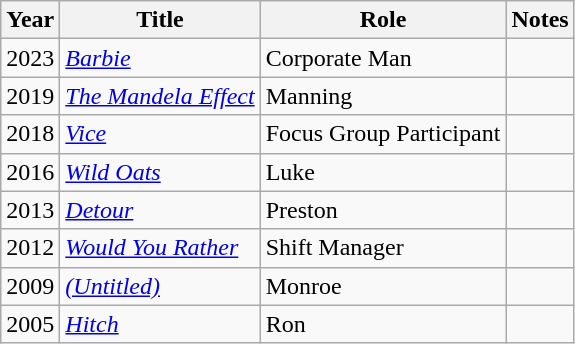<table class="wikitable sortable">
<tr>
<th>Year</th>
<th>Title</th>
<th>Role</th>
<th>Notes</th>
</tr>
<tr>
<td>2023</td>
<td><em><a href='#'>Barbie</a></em></td>
<td>Corporate Man</td>
<td></td>
</tr>
<tr>
<td>2019</td>
<td><em><a href='#'>The Mandela Effect</a></em></td>
<td>Manning</td>
<td></td>
</tr>
<tr>
<td>2018</td>
<td><em><a href='#'>Vice</a></em></td>
<td>Focus Group Participant</td>
<td></td>
</tr>
<tr>
<td>2016</td>
<td><em><a href='#'>Wild Oats</a></em></td>
<td>Luke</td>
<td></td>
</tr>
<tr>
<td>2013</td>
<td><em><a href='#'>Detour</a></em></td>
<td>Preston</td>
<td></td>
</tr>
<tr>
<td>2012</td>
<td><em><a href='#'>Would You Rather</a></em></td>
<td>Shift Manager</td>
<td></td>
</tr>
<tr>
<td>2009</td>
<td><em><a href='#'>(Untitled)</a></em></td>
<td>Monroe</td>
<td></td>
</tr>
<tr>
<td>2005</td>
<td><em><a href='#'>Hitch</a></em></td>
<td>Ron</td>
<td></td>
</tr>
</table>
